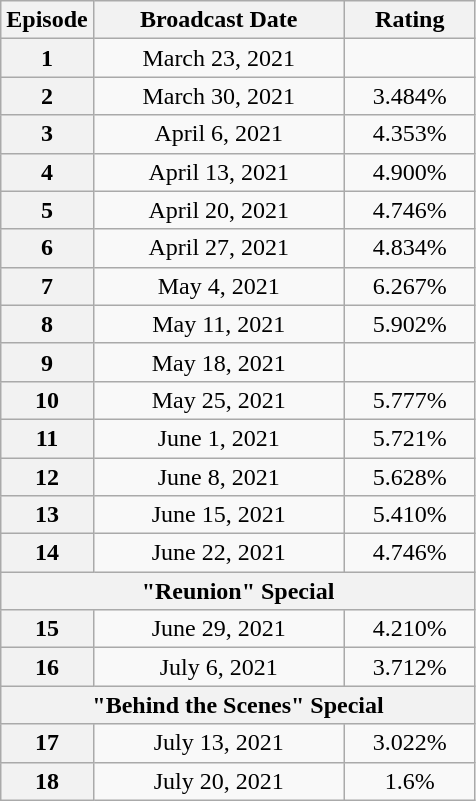<table class="wikitable" style="max-width:25em; text-align:center;">
<tr>
<th>Episode</th>
<th style="width:10em">Broadcast Date</th>
<th style="width:5em">Rating</th>
</tr>
<tr>
<th>1</th>
<td>March 23, 2021</td>
<td></td>
</tr>
<tr>
<th>2</th>
<td>March 30, 2021</td>
<td>3.484%</td>
</tr>
<tr>
<th>3</th>
<td>April 6, 2021</td>
<td>4.353%</td>
</tr>
<tr>
<th>4</th>
<td>April 13, 2021</td>
<td>4.900%</td>
</tr>
<tr>
<th>5</th>
<td>April 20, 2021</td>
<td>4.746%</td>
</tr>
<tr>
<th>6</th>
<td>April 27, 2021</td>
<td>4.834%</td>
</tr>
<tr>
<th>7</th>
<td>May 4, 2021</td>
<td>6.267%</td>
</tr>
<tr>
<th>8</th>
<td>May 11, 2021</td>
<td>5.902%</td>
</tr>
<tr>
<th>9</th>
<td>May 18, 2021</td>
<td></td>
</tr>
<tr>
<th>10</th>
<td>May 25, 2021</td>
<td>5.777%</td>
</tr>
<tr>
<th>11</th>
<td>June 1, 2021</td>
<td>5.721%</td>
</tr>
<tr>
<th>12</th>
<td>June 8, 2021</td>
<td>5.628%</td>
</tr>
<tr>
<th>13</th>
<td>June 15, 2021</td>
<td>5.410%</td>
</tr>
<tr>
<th>14</th>
<td>June 22, 2021</td>
<td>4.746%</td>
</tr>
<tr>
<th colspan=3>"Reunion" Special</th>
</tr>
<tr>
<th>15</th>
<td>June 29, 2021</td>
<td>4.210%</td>
</tr>
<tr>
<th>16</th>
<td>July 6, 2021</td>
<td>3.712%</td>
</tr>
<tr>
<th colspan="3">"Behind the Scenes" Special</th>
</tr>
<tr>
<th>17</th>
<td>July 13, 2021</td>
<td>3.022%</td>
</tr>
<tr>
<th>18</th>
<td>July 20, 2021</td>
<td>1.6%</td>
</tr>
</table>
